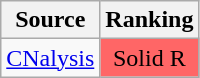<table class="wikitable" style="text-align:center">
<tr>
<th>Source</th>
<th>Ranking</th>
</tr>
<tr>
<td align=left><a href='#'>CNalysis</a></td>
<td style="background:#f66" data-sort-value=4>Solid R</td>
</tr>
</table>
